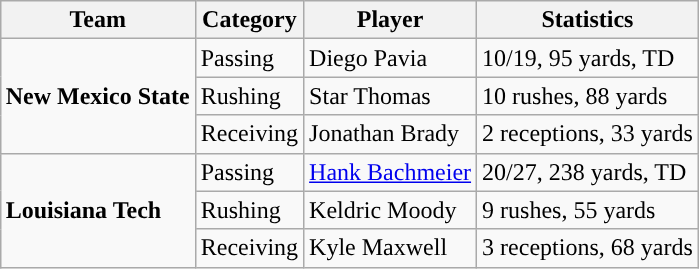<table class="wikitable" style="float: right;">
<tr>
<th>Team</th>
<th>Category</th>
<th>Player</th>
<th>Statistics</th>
</tr>
<tr>
<td rowspan=3><strong>New Mexico State</strong></td>
<td>Passing</td>
<td>Diego Pavia</td>
<td>10/19, 95 yards, TD</td>
</tr>
<tr>
<td>Rushing</td>
<td>Star Thomas</td>
<td>10 rushes, 88 yards</td>
</tr>
<tr>
<td>Receiving</td>
<td>Jonathan Brady</td>
<td>2 receptions, 33 yards</td>
</tr>
<tr>
<td rowspan=3><strong>Louisiana Tech</strong></td>
<td>Passing</td>
<td><a href='#'>Hank Bachmeier</a></td>
<td>20/27, 238 yards, TD</td>
</tr>
<tr>
<td>Rushing</td>
<td>Keldric Moody</td>
<td>9 rushes, 55 yards</td>
</tr>
<tr>
<td>Receiving</td>
<td>Kyle Maxwell</td>
<td>3 receptions, 68 yards</td>
</tr>
</table>
